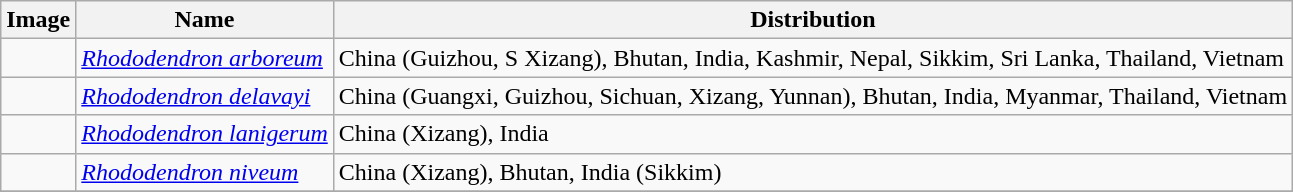<table class="wikitable collapsible">
<tr>
<th>Image</th>
<th>Name</th>
<th>Distribution</th>
</tr>
<tr>
<td></td>
<td><em><a href='#'>Rhododendron arboreum</a></em> </td>
<td>China (Guizhou, S Xizang), Bhutan, India, Kashmir, Nepal, Sikkim, Sri Lanka, Thailand, Vietnam</td>
</tr>
<tr>
<td></td>
<td><em><a href='#'>Rhododendron delavayi</a></em> </td>
<td>China (Guangxi, Guizhou, Sichuan, Xizang, Yunnan), Bhutan, India, Myanmar, Thailand, Vietnam</td>
</tr>
<tr>
<td></td>
<td><em><a href='#'>Rhododendron lanigerum</a></em> </td>
<td>China (Xizang), India</td>
</tr>
<tr>
<td></td>
<td><em><a href='#'>Rhododendron niveum</a></em> </td>
<td>China (Xizang), Bhutan, India (Sikkim)</td>
</tr>
<tr>
</tr>
</table>
